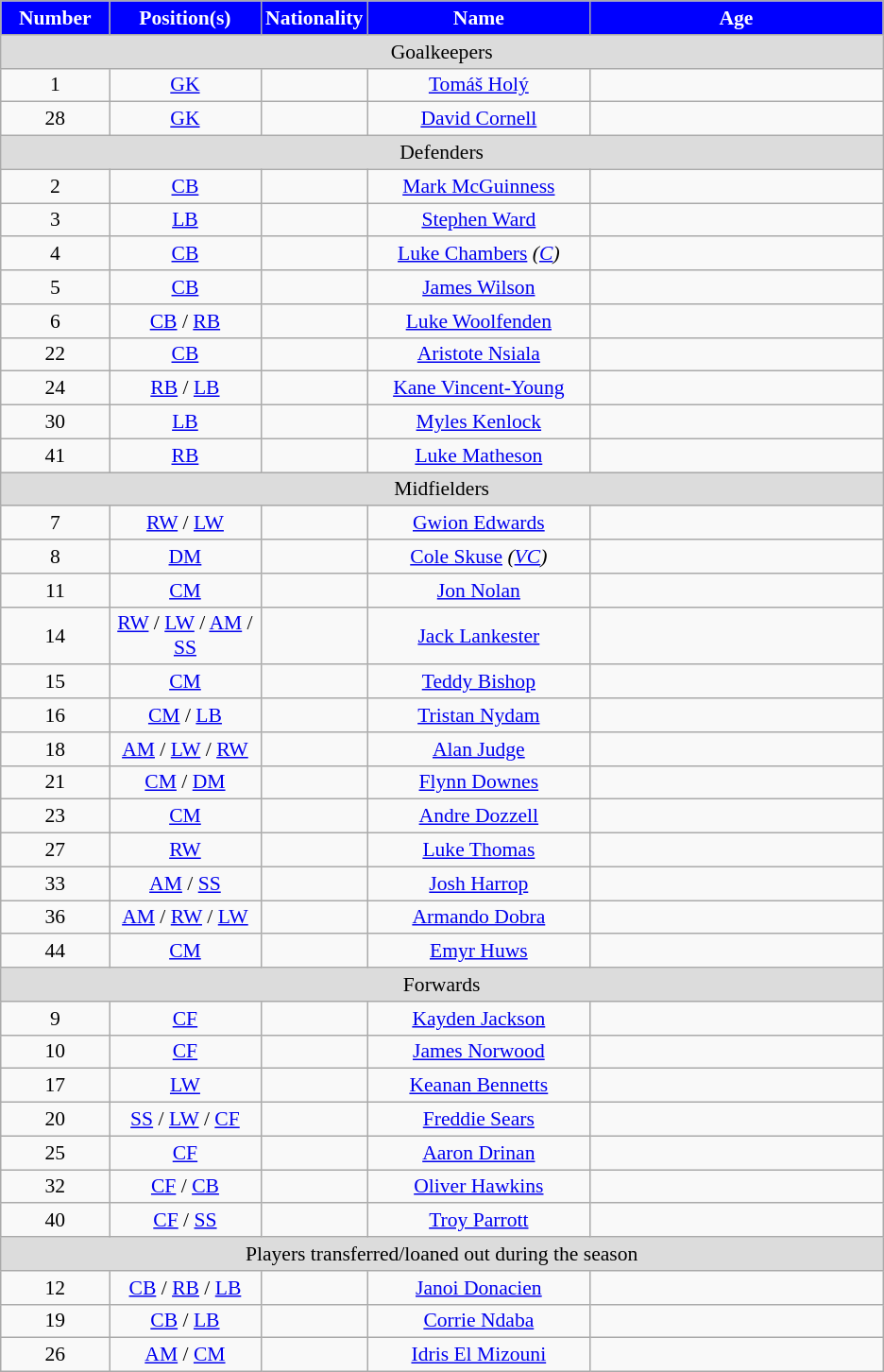<table class="wikitable"  style="text-align:center; font-size:90%; ">
<tr>
<th style="background:blue; color:white; width:70px;">Number</th>
<th style="background:blue; color:white; width:100px;">Position(s)</th>
<th style="background:blue; color:white; width:50px;">Nationality</th>
<th style="background:blue; color:white; width:150px;">Name</th>
<th style="background:blue; color:white; width:200px;">Age</th>
</tr>
<tr>
<td colspan=14 style=background:#dcdcdc; text-align:center>Goalkeepers</td>
</tr>
<tr>
<td>1</td>
<td><a href='#'>GK</a></td>
<td></td>
<td><a href='#'>Tomáš Holý</a></td>
<td></td>
</tr>
<tr>
<td>28</td>
<td><a href='#'>GK</a></td>
<td></td>
<td><a href='#'>David Cornell</a></td>
<td></td>
</tr>
<tr>
<td colspan=14 style=background:#dcdcdc; text-align:center>Defenders</td>
</tr>
<tr>
<td>2</td>
<td><a href='#'>CB</a></td>
<td></td>
<td><a href='#'>Mark McGuinness</a></td>
<td></td>
</tr>
<tr>
<td>3</td>
<td><a href='#'>LB</a></td>
<td></td>
<td><a href='#'>Stephen Ward</a></td>
<td></td>
</tr>
<tr>
<td>4</td>
<td><a href='#'>CB</a></td>
<td></td>
<td><a href='#'>Luke Chambers</a> <em>(<a href='#'>C</a>)</em></td>
<td></td>
</tr>
<tr>
<td>5</td>
<td><a href='#'>CB</a></td>
<td></td>
<td><a href='#'>James Wilson</a></td>
<td></td>
</tr>
<tr>
<td>6</td>
<td><a href='#'>CB</a> / <a href='#'>RB</a></td>
<td></td>
<td><a href='#'>Luke Woolfenden</a></td>
<td></td>
</tr>
<tr>
<td>22</td>
<td><a href='#'>CB</a></td>
<td></td>
<td><a href='#'>Aristote Nsiala</a></td>
<td></td>
</tr>
<tr>
<td>24</td>
<td><a href='#'>RB</a> / <a href='#'>LB</a></td>
<td></td>
<td><a href='#'>Kane Vincent-Young</a></td>
<td></td>
</tr>
<tr>
<td>30</td>
<td><a href='#'>LB</a></td>
<td></td>
<td><a href='#'>Myles Kenlock</a></td>
<td></td>
</tr>
<tr>
<td>41</td>
<td><a href='#'>RB</a></td>
<td></td>
<td><a href='#'>Luke Matheson</a></td>
<td></td>
</tr>
<tr>
<td colspan=14 style=background:#dcdcdc; text-align:center>Midfielders</td>
</tr>
<tr>
<td>7</td>
<td><a href='#'>RW</a> / <a href='#'>LW</a></td>
<td></td>
<td><a href='#'>Gwion Edwards</a></td>
<td></td>
</tr>
<tr>
<td>8</td>
<td><a href='#'>DM</a></td>
<td></td>
<td><a href='#'>Cole Skuse</a> <em>(<a href='#'>VC</a>)</em></td>
<td></td>
</tr>
<tr>
<td>11</td>
<td><a href='#'>CM</a></td>
<td></td>
<td><a href='#'>Jon Nolan</a></td>
<td></td>
</tr>
<tr>
<td>14</td>
<td><a href='#'>RW</a> / <a href='#'>LW</a> / <a href='#'>AM</a> / <a href='#'>SS</a></td>
<td></td>
<td><a href='#'>Jack Lankester</a></td>
<td></td>
</tr>
<tr>
<td>15</td>
<td><a href='#'>CM</a></td>
<td></td>
<td><a href='#'>Teddy Bishop</a></td>
<td></td>
</tr>
<tr>
<td>16</td>
<td><a href='#'>CM</a> / <a href='#'>LB</a></td>
<td></td>
<td><a href='#'>Tristan Nydam</a></td>
<td></td>
</tr>
<tr>
<td>18</td>
<td><a href='#'>AM</a> / <a href='#'>LW</a> / <a href='#'>RW</a></td>
<td></td>
<td><a href='#'>Alan Judge</a></td>
<td></td>
</tr>
<tr>
<td>21</td>
<td><a href='#'>CM</a> / <a href='#'>DM</a></td>
<td></td>
<td><a href='#'>Flynn Downes</a></td>
<td></td>
</tr>
<tr>
<td>23</td>
<td><a href='#'>CM</a></td>
<td></td>
<td><a href='#'>Andre Dozzell</a></td>
<td></td>
</tr>
<tr>
<td>27</td>
<td><a href='#'>RW</a></td>
<td></td>
<td><a href='#'>Luke Thomas</a></td>
<td></td>
</tr>
<tr>
<td>33</td>
<td><a href='#'>AM</a> / <a href='#'>SS</a></td>
<td></td>
<td><a href='#'>Josh Harrop</a></td>
<td></td>
</tr>
<tr>
<td>36</td>
<td><a href='#'>AM</a> / <a href='#'>RW</a> / <a href='#'>LW</a></td>
<td></td>
<td><a href='#'>Armando Dobra</a></td>
<td></td>
</tr>
<tr>
<td>44</td>
<td><a href='#'>CM</a></td>
<td></td>
<td><a href='#'>Emyr Huws</a></td>
<td></td>
</tr>
<tr>
<td colspan=14 style=background:#dcdcdc; text-align:center>Forwards</td>
</tr>
<tr>
<td>9</td>
<td><a href='#'>CF</a></td>
<td></td>
<td><a href='#'>Kayden Jackson</a></td>
<td></td>
</tr>
<tr>
<td>10</td>
<td><a href='#'>CF</a></td>
<td></td>
<td><a href='#'>James Norwood</a></td>
<td></td>
</tr>
<tr>
<td>17</td>
<td><a href='#'>LW</a></td>
<td></td>
<td><a href='#'>Keanan Bennetts</a></td>
<td></td>
</tr>
<tr>
<td>20</td>
<td><a href='#'>SS</a> / <a href='#'>LW</a> / <a href='#'>CF</a></td>
<td></td>
<td><a href='#'>Freddie Sears</a></td>
<td></td>
</tr>
<tr>
<td>25</td>
<td><a href='#'>CF</a></td>
<td></td>
<td><a href='#'>Aaron Drinan</a></td>
<td></td>
</tr>
<tr>
<td>32</td>
<td><a href='#'>CF</a> / <a href='#'>CB</a></td>
<td></td>
<td><a href='#'>Oliver Hawkins</a></td>
<td></td>
</tr>
<tr>
<td>40</td>
<td><a href='#'>CF</a> / <a href='#'>SS</a></td>
<td></td>
<td><a href='#'>Troy Parrott</a></td>
<td></td>
</tr>
<tr>
<td colspan=14 style=background:#dcdcdc; text-align:center>Players transferred/loaned out during the season</td>
</tr>
<tr>
<td>12</td>
<td><a href='#'>CB</a> / <a href='#'>RB</a> / <a href='#'>LB</a></td>
<td></td>
<td><a href='#'>Janoi Donacien</a></td>
<td></td>
</tr>
<tr>
<td>19</td>
<td><a href='#'>CB</a> / <a href='#'>LB</a></td>
<td></td>
<td><a href='#'>Corrie Ndaba</a></td>
<td></td>
</tr>
<tr>
<td>26</td>
<td><a href='#'>AM</a> / <a href='#'>CM</a></td>
<td></td>
<td><a href='#'>Idris El Mizouni</a></td>
<td></td>
</tr>
</table>
